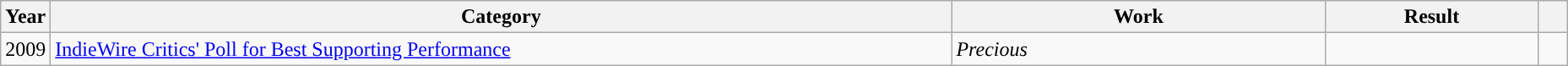<table class="wikitable">
<tr>
<th scope="col" style="width:1em;">Year</th>
<th scope="col" style="width:44em;">Category</th>
<th scope="col" style="width:18em;">Work</th>
<th scope="col" style="width:10em;">Result</th>
<th class="unsortable" style="width:1em;"></th>
</tr>
<tr>
<td>2009</td>
<td><a href='#'>IndieWire Critics' Poll for Best Supporting Performance</a> </td>
<td><em>Precious</em></td>
<td></td>
<td></td>
</tr>
</table>
